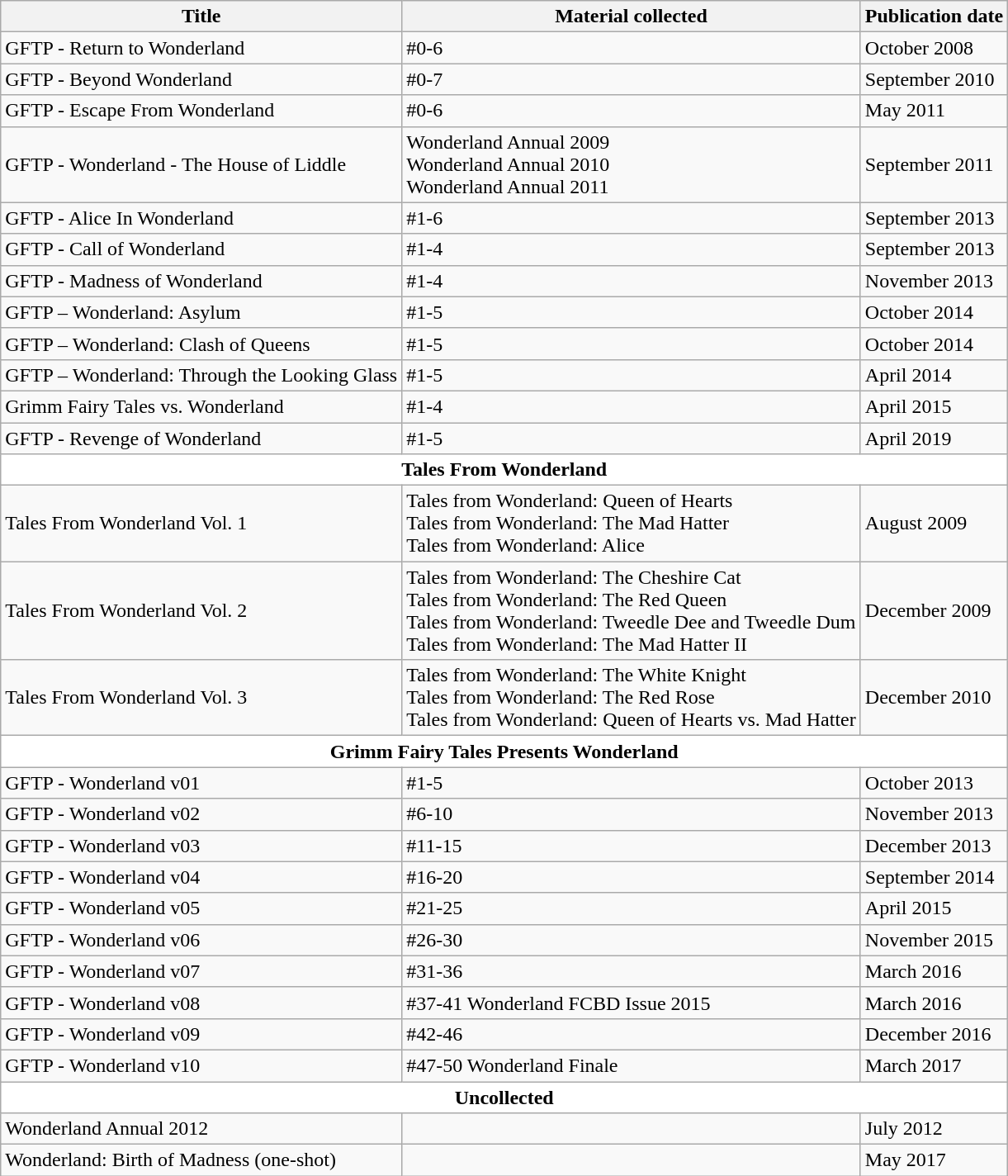<table class="wikitable">
<tr>
<th>Title</th>
<th>Material collected</th>
<th>Publication date</th>
</tr>
<tr>
<td>GFTP - Return to Wonderland</td>
<td>#0-6</td>
<td>October 2008</td>
</tr>
<tr>
<td>GFTP - Beyond Wonderland</td>
<td>#0-7</td>
<td>September 2010</td>
</tr>
<tr>
<td>GFTP - Escape From Wonderland</td>
<td>#0-6</td>
<td>May 2011</td>
</tr>
<tr>
<td>GFTP - Wonderland - The House of Liddle</td>
<td>Wonderland Annual 2009<br> Wonderland Annual 2010<br> Wonderland Annual 2011</td>
<td>September 2011</td>
</tr>
<tr>
<td>GFTP - Alice In Wonderland</td>
<td>#1-6</td>
<td>September 2013</td>
</tr>
<tr>
<td>GFTP - Call of Wonderland</td>
<td>#1-4</td>
<td>September 2013</td>
</tr>
<tr>
<td>GFTP - Madness of Wonderland</td>
<td>#1-4</td>
<td>November 2013</td>
</tr>
<tr>
<td>GFTP – Wonderland: Asylum</td>
<td>#1-5</td>
<td>October 2014</td>
</tr>
<tr>
<td>GFTP – Wonderland: Clash of Queens</td>
<td>#1-5</td>
<td>October 2014</td>
</tr>
<tr>
<td>GFTP – Wonderland: Through the Looking Glass</td>
<td>#1-5</td>
<td>April 2014</td>
</tr>
<tr>
<td>Grimm Fairy Tales vs. Wonderland</td>
<td>#1-4</td>
<td>April 2015</td>
</tr>
<tr>
<td>GFTP - Revenge of Wonderland</td>
<td>#1-5</td>
<td>April 2019</td>
</tr>
<tr>
<td colspan=3 align=center bgcolor=white><strong>Tales From Wonderland</strong></td>
</tr>
<tr>
<td>Tales From Wonderland Vol. 1</td>
<td>Tales from Wonderland: Queen of Hearts<br> Tales from Wonderland: The Mad Hatter<br> Tales from Wonderland: Alice<br></td>
<td>August 2009</td>
</tr>
<tr>
<td>Tales From Wonderland Vol. 2</td>
<td>Tales from Wonderland: The Cheshire Cat<br> Tales from Wonderland: The Red Queen<br> Tales from Wonderland: Tweedle Dee and Tweedle Dum<br> Tales from Wonderland: The Mad Hatter II<br></td>
<td>December 2009</td>
</tr>
<tr>
<td>Tales From Wonderland Vol. 3</td>
<td>Tales from Wonderland: The White Knight<br> Tales from Wonderland: The Red Rose<br> Tales from Wonderland: Queen of Hearts vs. Mad Hatter<br></td>
<td>December 2010</td>
</tr>
<tr>
<td colspan=3 align=center bgcolor=white><strong>Grimm Fairy Tales Presents Wonderland</strong></td>
</tr>
<tr>
<td>GFTP - Wonderland v01</td>
<td>#1-5</td>
<td>October 2013</td>
</tr>
<tr>
<td>GFTP - Wonderland v02</td>
<td>#6-10</td>
<td>November 2013</td>
</tr>
<tr>
<td>GFTP - Wonderland v03</td>
<td>#11-15</td>
<td>December 2013</td>
</tr>
<tr>
<td>GFTP - Wonderland v04</td>
<td>#16-20</td>
<td>September 2014</td>
</tr>
<tr>
<td>GFTP - Wonderland v05</td>
<td>#21-25</td>
<td>April 2015</td>
</tr>
<tr>
<td>GFTP - Wonderland v06</td>
<td>#26-30</td>
<td>November 2015</td>
</tr>
<tr>
<td>GFTP - Wonderland v07</td>
<td>#31-36</td>
<td>March 2016</td>
</tr>
<tr>
<td>GFTP - Wonderland v08</td>
<td>#37-41 Wonderland FCBD Issue 2015</td>
<td>March 2016</td>
</tr>
<tr>
<td>GFTP - Wonderland v09</td>
<td>#42-46</td>
<td>December 2016</td>
</tr>
<tr>
<td>GFTP - Wonderland v10</td>
<td>#47-50 Wonderland Finale</td>
<td>March 2017</td>
</tr>
<tr>
<td colspan=3 align=center bgcolor=white><strong>Uncollected</strong></td>
</tr>
<tr>
<td>Wonderland Annual 2012</td>
<td></td>
<td>July 2012</td>
</tr>
<tr>
<td>Wonderland: Birth of Madness (one-shot)</td>
<td></td>
<td>May 2017</td>
</tr>
</table>
